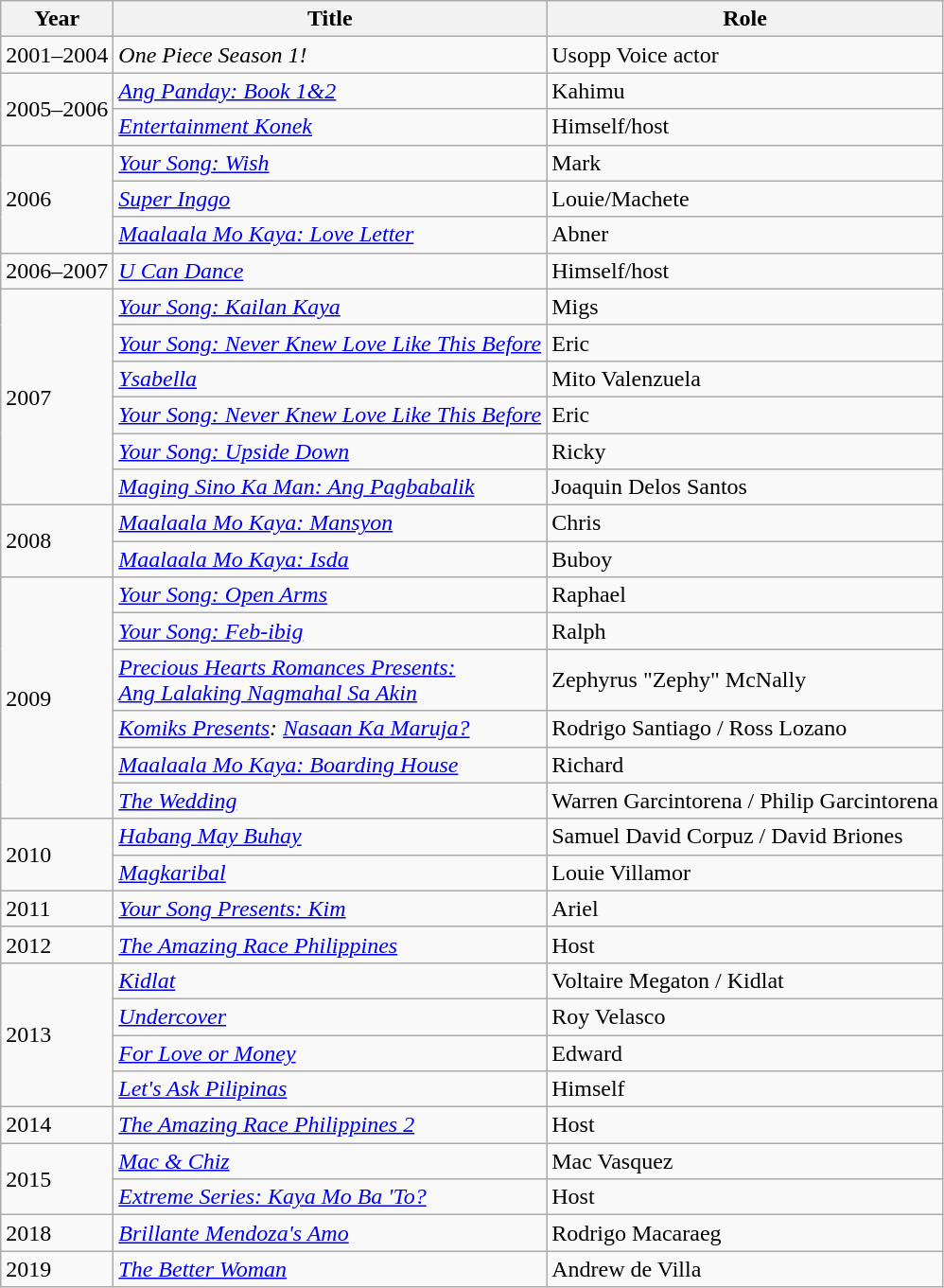<table class="wikitable sortable">
<tr>
<th>Year</th>
<th>Title</th>
<th>Role</th>
</tr>
<tr>
<td>2001–2004</td>
<td><em>One Piece Season 1!</em></td>
<td>Usopp Voice actor</td>
</tr>
<tr>
<td rowspan="2">2005–2006</td>
<td><em><a href='#'>Ang Panday: Book 1&2</a></em></td>
<td>Kahimu</td>
</tr>
<tr>
<td><em><a href='#'>Entertainment Konek</a></em></td>
<td>Himself/host</td>
</tr>
<tr>
<td rowspan="3">2006</td>
<td><em><a href='#'>Your Song: Wish</a></em></td>
<td>Mark</td>
</tr>
<tr>
<td><em><a href='#'>Super Inggo</a></em></td>
<td>Louie/Machete</td>
</tr>
<tr>
<td><em><a href='#'> Maalaala Mo Kaya: Love Letter</a></em></td>
<td>Abner</td>
</tr>
<tr>
<td>2006–2007</td>
<td><em><a href='#'>U Can Dance</a></em></td>
<td>Himself/host</td>
</tr>
<tr>
<td rowspan="6">2007</td>
<td><em><a href='#'>Your Song: Kailan Kaya</a></em></td>
<td>Migs</td>
</tr>
<tr>
<td><em><a href='#'>Your Song: Never Knew Love Like This Before</a></em></td>
<td>Eric</td>
</tr>
<tr>
<td><em><a href='#'>Ysabella</a></em></td>
<td>Mito Valenzuela</td>
</tr>
<tr>
<td><em><a href='#'>Your Song: Never Knew Love Like This Before</a></em></td>
<td>Eric</td>
</tr>
<tr>
<td><em><a href='#'>Your Song: Upside Down</a></em></td>
<td>Ricky</td>
</tr>
<tr>
<td><em><a href='#'>Maging Sino Ka Man: Ang Pagbabalik</a></em></td>
<td>Joaquin Delos Santos</td>
</tr>
<tr>
<td rowspan="2">2008</td>
<td><em><a href='#'>Maalaala Mo Kaya: Mansyon</a></em></td>
<td>Chris</td>
</tr>
<tr>
<td><em><a href='#'>Maalaala Mo Kaya: Isda</a></em></td>
<td>Buboy</td>
</tr>
<tr>
<td rowspan="6">2009</td>
<td><em><a href='#'>Your Song: Open Arms</a></em></td>
<td>Raphael</td>
</tr>
<tr>
<td><em><a href='#'>Your Song: Feb-ibig</a></em></td>
<td>Ralph</td>
</tr>
<tr>
<td><em><a href='#'>Precious Hearts Romances Presents:<br>Ang Lalaking Nagmahal Sa Akin</a></em></td>
<td>Zephyrus "Zephy" McNally</td>
</tr>
<tr>
<td><em><a href='#'>Komiks Presents</a>: <a href='#'>Nasaan Ka Maruja?</a></em></td>
<td>Rodrigo Santiago / Ross Lozano</td>
</tr>
<tr>
<td><em><a href='#'>Maalaala Mo Kaya: Boarding House</a></em></td>
<td>Richard</td>
</tr>
<tr>
<td><em><a href='#'>The Wedding</a></em></td>
<td>Warren Garcintorena / Philip Garcintorena</td>
</tr>
<tr>
<td rowspan="2">2010</td>
<td><em><a href='#'>Habang May Buhay</a></em></td>
<td>Samuel David Corpuz / David Briones</td>
</tr>
<tr>
<td><em><a href='#'>Magkaribal</a></em></td>
<td>Louie Villamor</td>
</tr>
<tr>
<td>2011</td>
<td><em><a href='#'>Your Song Presents: Kim</a></em></td>
<td>Ariel</td>
</tr>
<tr>
<td>2012</td>
<td><em><a href='#'>The Amazing Race Philippines</a></em></td>
<td>Host</td>
</tr>
<tr>
<td rowspan="4">2013</td>
<td><em><a href='#'>Kidlat</a></em></td>
<td>Voltaire Megaton / Kidlat</td>
</tr>
<tr>
<td><em><a href='#'>Undercover</a></em></td>
<td>Roy Velasco</td>
</tr>
<tr>
<td><em><a href='#'>For Love or Money</a></em></td>
<td>Edward</td>
</tr>
<tr>
<td><em><a href='#'>Let's Ask Pilipinas</a></em></td>
<td>Himself</td>
</tr>
<tr>
<td>2014</td>
<td><em><a href='#'>The Amazing Race Philippines 2</a></em></td>
<td>Host</td>
</tr>
<tr>
<td rowspan="2">2015</td>
<td><em><a href='#'>Mac & Chiz</a></em></td>
<td>Mac Vasquez</td>
</tr>
<tr>
<td><em><a href='#'>Extreme Series: Kaya Mo Ba 'To?</a></em></td>
<td>Host</td>
</tr>
<tr>
<td>2018</td>
<td><em><a href='#'>Brillante Mendoza's Amo</a></em></td>
<td>Rodrigo Macaraeg</td>
</tr>
<tr>
<td>2019</td>
<td><em><a href='#'>The Better Woman</a></em></td>
<td>Andrew de Villa</td>
</tr>
</table>
